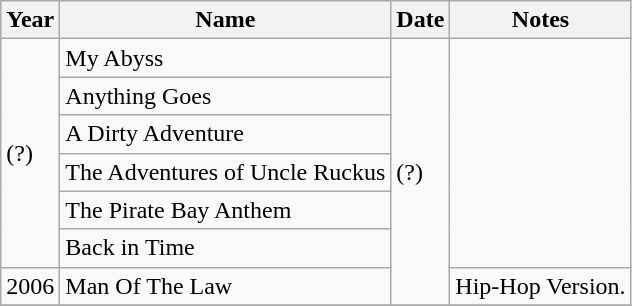<table class="wikitable">
<tr>
<th>Year</th>
<th>Name</th>
<th>Date</th>
<th>Notes</th>
</tr>
<tr>
<td rowspan="6">(?)</td>
<td>My Abyss</td>
<td rowspan="7">(?)</td>
</tr>
<tr>
<td>Anything Goes</td>
</tr>
<tr>
<td>A Dirty Adventure</td>
</tr>
<tr>
<td>The Adventures of Uncle Ruckus</td>
</tr>
<tr>
<td>The Pirate Bay Anthem</td>
</tr>
<tr>
<td>Back in Time</td>
</tr>
<tr>
<td>2006</td>
<td>Man Of The Law</td>
<td>Hip-Hop Version.</td>
</tr>
<tr>
</tr>
</table>
